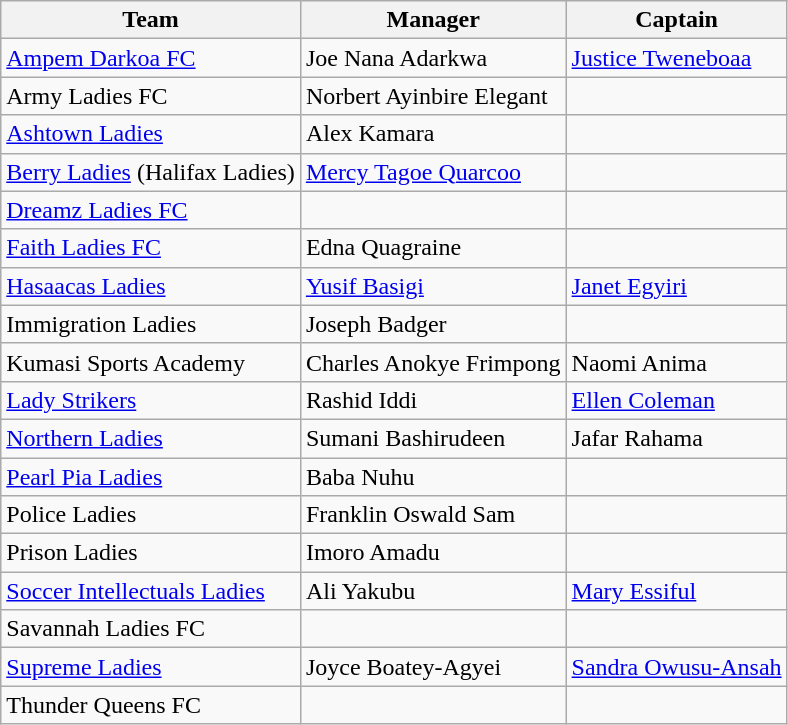<table class="wikitable">
<tr>
<th>Team</th>
<th>Manager</th>
<th>Captain</th>
</tr>
<tr>
<td><a href='#'>Ampem Darkoa FC</a></td>
<td> Joe Nana Adarkwa</td>
<td> <a href='#'>Justice Tweneboaa</a></td>
</tr>
<tr>
<td>Army Ladies FC</td>
<td> Norbert Ayinbire Elegant</td>
<td></td>
</tr>
<tr>
<td><a href='#'>Ashtown Ladies</a></td>
<td> Alex Kamara</td>
<td></td>
</tr>
<tr>
<td><a href='#'>Berry Ladies</a> (Halifax Ladies)</td>
<td> <a href='#'>Mercy Tagoe Quarcoo</a></td>
<td></td>
</tr>
<tr>
<td><a href='#'>Dreamz Ladies FC</a></td>
<td></td>
<td></td>
</tr>
<tr>
<td><a href='#'>Faith Ladies FC</a></td>
<td> Edna Quagraine</td>
<td></td>
</tr>
<tr>
<td><a href='#'>Hasaacas Ladies</a></td>
<td> <a href='#'>Yusif Basigi</a></td>
<td> <a href='#'>Janet Egyiri</a></td>
</tr>
<tr>
<td>Immigration Ladies</td>
<td> Joseph Badger</td>
<td></td>
</tr>
<tr>
<td>Kumasi Sports Academy</td>
<td> Charles Anokye Frimpong</td>
<td> Naomi Anima</td>
</tr>
<tr>
<td><a href='#'>Lady Strikers</a></td>
<td> Rashid Iddi</td>
<td> <a href='#'>Ellen Coleman</a></td>
</tr>
<tr>
<td><a href='#'>Northern Ladies</a></td>
<td> Sumani Bashirudeen</td>
<td> Jafar Rahama</td>
</tr>
<tr>
<td><a href='#'>Pearl Pia Ladies</a></td>
<td> Baba Nuhu</td>
<td></td>
</tr>
<tr>
<td>Police Ladies</td>
<td> Franklin Oswald Sam</td>
<td></td>
</tr>
<tr>
<td>Prison Ladies</td>
<td> Imoro Amadu</td>
<td></td>
</tr>
<tr>
<td><a href='#'>Soccer Intellectuals Ladies</a></td>
<td> Ali Yakubu</td>
<td> <a href='#'>Mary Essiful</a></td>
</tr>
<tr>
<td>Savannah Ladies FC</td>
<td></td>
<td></td>
</tr>
<tr>
<td><a href='#'>Supreme Ladies</a></td>
<td> Joyce Boatey-Agyei</td>
<td> <a href='#'>Sandra Owusu-Ansah</a></td>
</tr>
<tr>
<td>Thunder Queens FC</td>
<td></td>
<td></td>
</tr>
</table>
